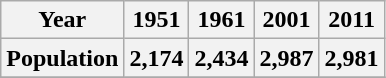<table class="wikitable">
<tr>
<th>Year</th>
<th>1951</th>
<th>1961</th>
<th>2001</th>
<th>2011</th>
</tr>
<tr>
<th>Population</th>
<th>2,174</th>
<th>2,434</th>
<th>2,987</th>
<th>2,981</th>
</tr>
<tr>
</tr>
</table>
